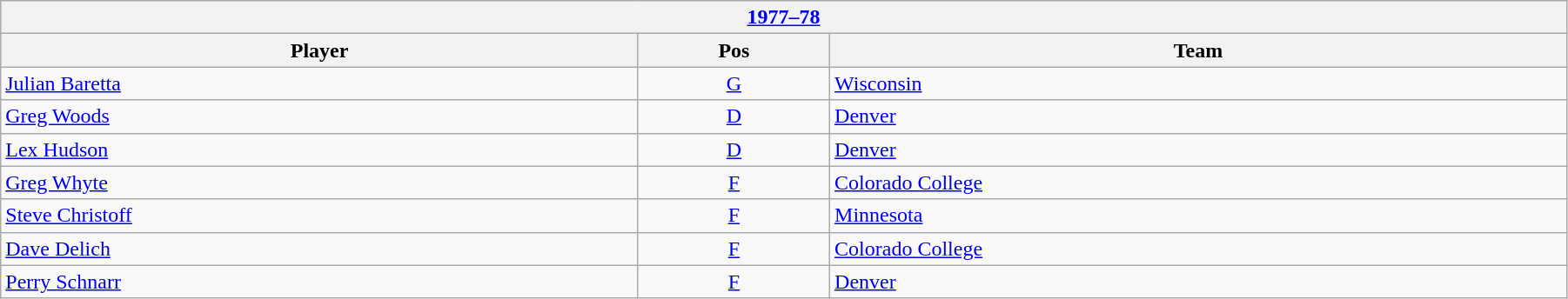<table class="wikitable" width=95%>
<tr>
<th colspan=3><a href='#'>1977–78</a></th>
</tr>
<tr>
<th>Player</th>
<th>Pos</th>
<th>Team</th>
</tr>
<tr>
<td><a href='#'>Julian Baretta</a></td>
<td align=center><a href='#'>G</a></td>
<td><a href='#'>Wisconsin</a></td>
</tr>
<tr>
<td><a href='#'>Greg Woods</a></td>
<td align=center><a href='#'>D</a></td>
<td><a href='#'>Denver</a></td>
</tr>
<tr>
<td><a href='#'>Lex Hudson</a></td>
<td align=center><a href='#'>D</a></td>
<td><a href='#'>Denver</a></td>
</tr>
<tr>
<td><a href='#'>Greg Whyte</a></td>
<td align=center><a href='#'>F</a></td>
<td><a href='#'>Colorado College</a></td>
</tr>
<tr>
<td><a href='#'>Steve Christoff</a></td>
<td align=center><a href='#'>F</a></td>
<td><a href='#'>Minnesota</a></td>
</tr>
<tr>
<td><a href='#'>Dave Delich</a></td>
<td align=center><a href='#'>F</a></td>
<td><a href='#'>Colorado College</a></td>
</tr>
<tr>
<td><a href='#'>Perry Schnarr</a></td>
<td align=center><a href='#'>F</a></td>
<td><a href='#'>Denver</a></td>
</tr>
</table>
